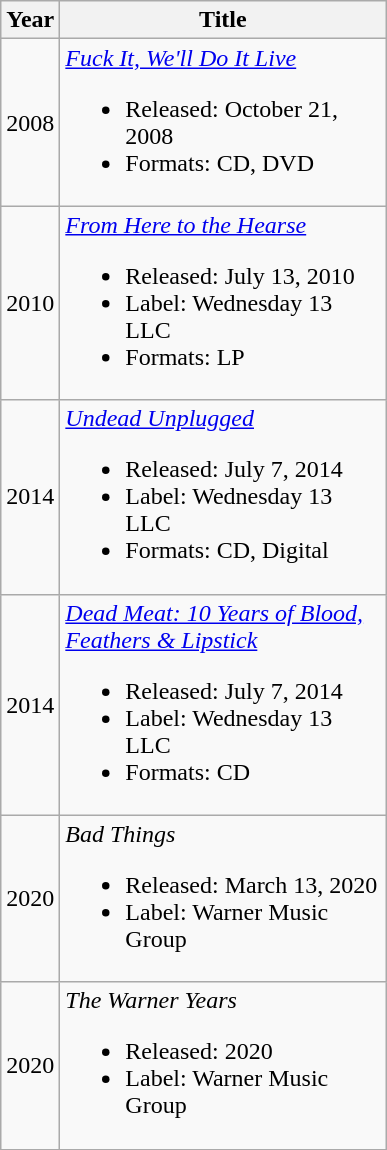<table class="wikitable" style="text-align:center;">
<tr>
<th width="25">Year</th>
<th width="210">Title</th>
</tr>
<tr>
<td align="center">2008</td>
<td align="left"><em><a href='#'>Fuck It, We'll Do It Live</a></em><br><ul><li>Released: October 21, 2008</li><li>Formats: CD, DVD</li></ul></td>
</tr>
<tr>
<td align="center">2010</td>
<td align="left"><em><a href='#'>From Here to the Hearse</a></em><br><ul><li>Released: July 13, 2010</li><li>Label: Wednesday 13 LLC</li><li>Formats: LP</li></ul></td>
</tr>
<tr>
<td>2014</td>
<td align="left"><em><a href='#'>Undead Unplugged</a></em><br><ul><li>Released: July 7, 2014</li><li>Label: Wednesday 13 LLC</li><li>Formats: CD, Digital</li></ul></td>
</tr>
<tr>
<td align="center">2014</td>
<td align="left"><em><a href='#'>Dead Meat: 10 Years of Blood, Feathers & Lipstick</a></em><br><ul><li>Released: July 7, 2014</li><li>Label: Wednesday 13 LLC</li><li>Formats: CD</li></ul></td>
</tr>
<tr>
<td align="center">2020</td>
<td align="left"><em>Bad Things</em><br><ul><li>Released: March 13, 2020</li><li>Label: Warner Music Group</li></ul></td>
</tr>
<tr>
<td align="center">2020</td>
<td align="left"><em>The Warner Years</em><br><ul><li>Released: 2020</li><li>Label: Warner Music Group</li></ul></td>
</tr>
</table>
